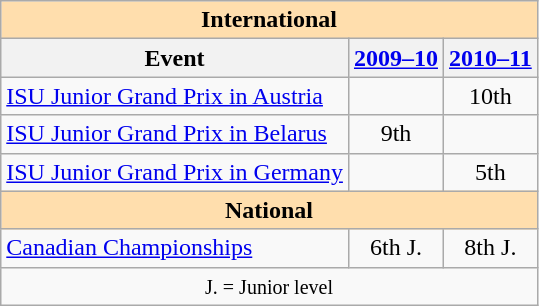<table class="wikitable" style="text-align:center">
<tr>
<th style="background-color: #ffdead; " colspan=3 align=center><strong>International</strong></th>
</tr>
<tr>
<th>Event</th>
<th><a href='#'>2009–10</a></th>
<th><a href='#'>2010–11</a></th>
</tr>
<tr>
<td align=left><a href='#'>ISU Junior Grand Prix in Austria</a></td>
<td></td>
<td>10th</td>
</tr>
<tr>
<td align=left><a href='#'>ISU Junior Grand Prix in Belarus</a></td>
<td>9th</td>
<td></td>
</tr>
<tr>
<td align=left><a href='#'>ISU Junior Grand Prix in Germany</a></td>
<td></td>
<td>5th</td>
</tr>
<tr>
<th style="background-color: #ffdead; " colspan=3 align=center><strong>National</strong></th>
</tr>
<tr>
<td align=left><a href='#'>Canadian Championships</a></td>
<td>6th J.</td>
<td>8th J.</td>
</tr>
<tr>
<td colspan=3 align=center><small> J. = Junior level </small></td>
</tr>
</table>
